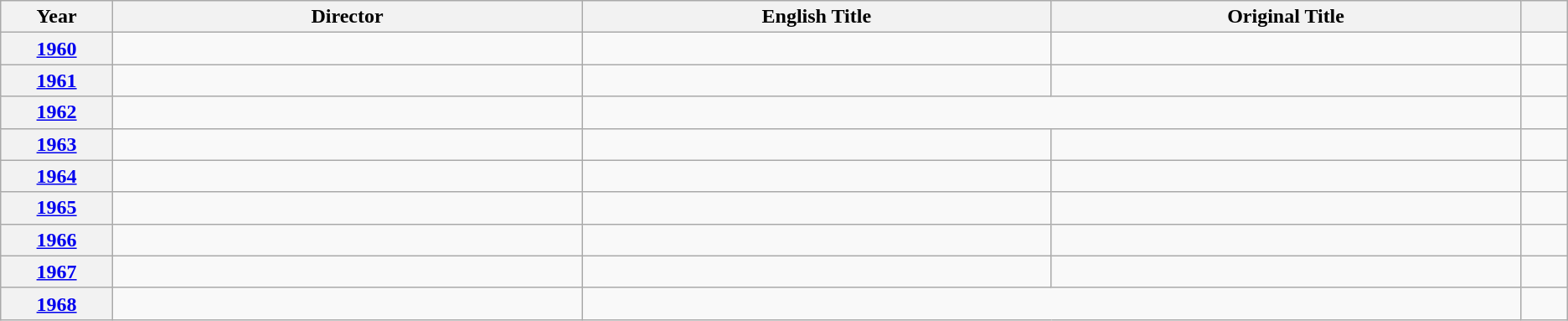<table class="wikitable unsortable">
<tr>
<th scope="col" style="width:2%;">Year</th>
<th scope="col" style="width:10%;">Director</th>
<th scope="col" style="width:10%;">English Title</th>
<th scope="col" style="width:10%;">Original Title</th>
<th scope="col" style="width:1%;" class="unsortable"></th>
</tr>
<tr>
<th style="text-align:center;"><a href='#'>1960</a></th>
<td> </td>
<td></td>
<td></td>
<td style="text-align:center;"></td>
</tr>
<tr>
<th style="text-align:center;"><a href='#'>1961</a></th>
<td>  </td>
<td></td>
<td></td>
<td></td>
</tr>
<tr>
<th style="text-align:center;"><a href='#'>1962</a></th>
<td> </td>
<td colspan="2"></td>
<td style="text-align:center;"></td>
</tr>
<tr>
<th style="text-align:center;"><a href='#'>1963</a></th>
<td> </td>
<td></td>
<td></td>
<td></td>
</tr>
<tr>
<th style="text-align:center;"><a href='#'>1964</a></th>
<td> </td>
<td></td>
<td></td>
<td></td>
</tr>
<tr>
<th style="text-align:center;"><a href='#'>1965</a></th>
<td> </td>
<td></td>
<td></td>
<td></td>
</tr>
<tr>
<th style="text-align:center;"><a href='#'>1966</a></th>
<td> </td>
<td></td>
<td></td>
<td></td>
</tr>
<tr>
<th style="text-align:center;"><a href='#'>1967</a></th>
<td>  </td>
<td></td>
<td></td>
<td></td>
</tr>
<tr>
<th style="text-align:center;"><a href='#'>1968</a></th>
<td> </td>
<td colspan="2"></td>
<td></td>
</tr>
</table>
